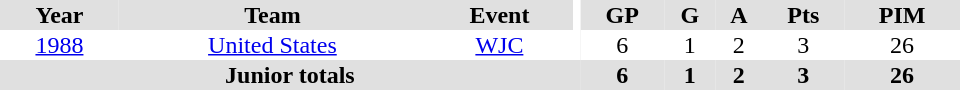<table border="0" cellpadding="1" cellspacing="0" ID="Table3" style="text-align:center; width:40em">
<tr bgcolor="#e0e0e0">
<th>Year</th>
<th>Team</th>
<th>Event</th>
<th rowspan="102" bgcolor="#ffffff"></th>
<th>GP</th>
<th>G</th>
<th>A</th>
<th>Pts</th>
<th>PIM</th>
</tr>
<tr>
<td><a href='#'>1988</a></td>
<td><a href='#'>United States</a></td>
<td><a href='#'>WJC</a></td>
<td>6</td>
<td>1</td>
<td>2</td>
<td>3</td>
<td>26</td>
</tr>
<tr bgcolor="#e0e0e0">
<th colspan="4">Junior totals</th>
<th>6</th>
<th>1</th>
<th>2</th>
<th>3</th>
<th>26</th>
</tr>
</table>
